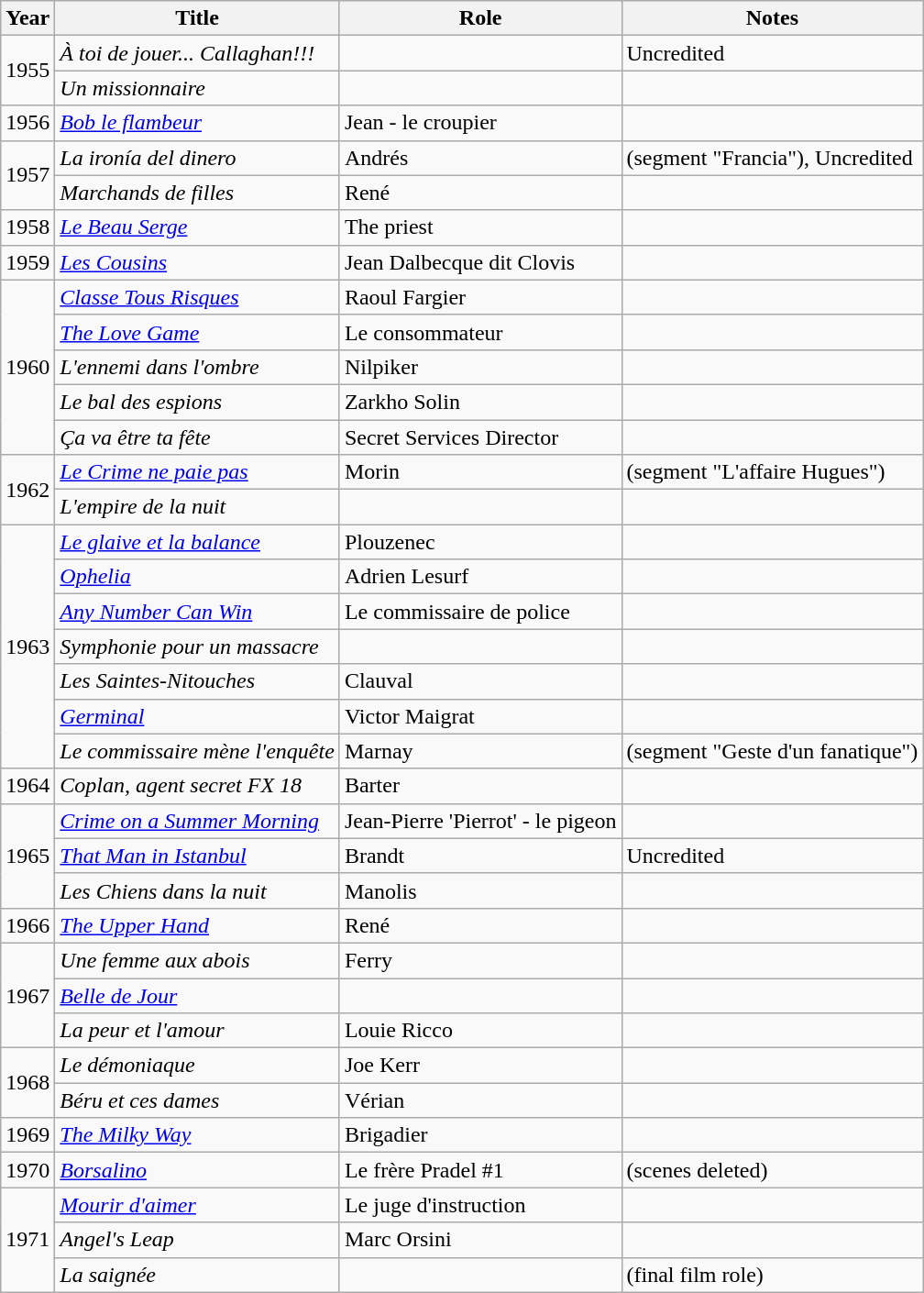<table class="wikitable sortable">
<tr>
<th>Year</th>
<th>Title</th>
<th>Role</th>
<th class="unsortable">Notes</th>
</tr>
<tr>
<td rowspan=2>1955</td>
<td><em>À toi de jouer... Callaghan!!!</em></td>
<td></td>
<td>Uncredited</td>
</tr>
<tr>
<td><em>Un missionnaire</em></td>
<td></td>
<td></td>
</tr>
<tr>
<td>1956</td>
<td><em><a href='#'>Bob le flambeur</a></em></td>
<td>Jean - le croupier</td>
<td></td>
</tr>
<tr>
<td rowspan=2>1957</td>
<td><em>La ironía del dinero</em></td>
<td>Andrés</td>
<td>(segment "Francia"), Uncredited</td>
</tr>
<tr>
<td><em>Marchands de filles</em></td>
<td>René</td>
<td></td>
</tr>
<tr>
<td>1958</td>
<td><em><a href='#'>Le Beau Serge</a></em></td>
<td>The priest</td>
<td></td>
</tr>
<tr>
<td>1959</td>
<td><em><a href='#'>Les Cousins</a></em></td>
<td>Jean Dalbecque dit Clovis</td>
<td></td>
</tr>
<tr>
<td rowspan=5>1960</td>
<td><em><a href='#'>Classe Tous Risques</a></em></td>
<td>Raoul Fargier</td>
<td></td>
</tr>
<tr>
<td><em><a href='#'>The Love Game</a></em></td>
<td>Le consommateur</td>
<td></td>
</tr>
<tr>
<td><em>L'ennemi dans l'ombre</em></td>
<td>Nilpiker</td>
<td></td>
</tr>
<tr>
<td><em>Le bal des espions</em></td>
<td>Zarkho Solin</td>
<td></td>
</tr>
<tr>
<td><em>Ça va être ta fête</em></td>
<td>Secret Services Director</td>
<td></td>
</tr>
<tr>
<td rowspan=2>1962</td>
<td><em><a href='#'>Le Crime ne paie pas</a></em></td>
<td>Morin</td>
<td>(segment "L'affaire Hugues")</td>
</tr>
<tr>
<td><em>L'empire de la nuit</em></td>
<td></td>
<td></td>
</tr>
<tr>
<td rowspan=7>1963</td>
<td><em><a href='#'>Le glaive et la balance</a></em></td>
<td>Plouzenec</td>
<td></td>
</tr>
<tr>
<td><em><a href='#'>Ophelia</a></em></td>
<td>Adrien Lesurf</td>
<td></td>
</tr>
<tr>
<td><em><a href='#'>Any Number Can Win</a></em></td>
<td>Le commissaire de police</td>
<td></td>
</tr>
<tr>
<td><em>Symphonie pour un massacre</em></td>
<td></td>
<td></td>
</tr>
<tr>
<td><em>Les Saintes-Nitouches</em></td>
<td>Clauval</td>
<td></td>
</tr>
<tr>
<td><em><a href='#'>Germinal</a></em></td>
<td>Victor Maigrat</td>
<td></td>
</tr>
<tr>
<td><em>Le commissaire mène l'enquête</em></td>
<td>Marnay</td>
<td>(segment "Geste d'un fanatique")</td>
</tr>
<tr>
<td>1964</td>
<td><em>Coplan, agent secret FX 18</em></td>
<td>Barter</td>
<td></td>
</tr>
<tr>
<td rowspan=3>1965</td>
<td><em><a href='#'>Crime on a Summer Morning</a></em></td>
<td>Jean-Pierre 'Pierrot' - le pigeon</td>
<td></td>
</tr>
<tr>
<td><em><a href='#'>That Man in Istanbul</a></em></td>
<td>Brandt</td>
<td>Uncredited</td>
</tr>
<tr>
<td><em>Les Chiens dans la nuit</em></td>
<td>Manolis</td>
<td></td>
</tr>
<tr>
<td>1966</td>
<td><em><a href='#'>The Upper Hand</a></em></td>
<td>René</td>
<td></td>
</tr>
<tr>
<td rowspan=3>1967</td>
<td><em>Une femme aux abois</em></td>
<td>Ferry</td>
<td></td>
</tr>
<tr>
<td><em><a href='#'>Belle de Jour</a></em></td>
<td></td>
<td></td>
</tr>
<tr>
<td><em>La peur et l'amour</em></td>
<td>Louie Ricco</td>
<td></td>
</tr>
<tr>
<td rowspan=2>1968</td>
<td><em>Le démoniaque</em></td>
<td>Joe Kerr</td>
<td></td>
</tr>
<tr>
<td><em>Béru et ces dames</em></td>
<td>Vérian</td>
<td></td>
</tr>
<tr>
<td>1969</td>
<td><em><a href='#'>The Milky Way</a></em></td>
<td>Brigadier</td>
<td></td>
</tr>
<tr>
<td>1970</td>
<td><em><a href='#'>Borsalino</a></em></td>
<td>Le frère Pradel #1</td>
<td>(scenes deleted)</td>
</tr>
<tr>
<td rowspan=3>1971</td>
<td><em><a href='#'>Mourir d'aimer</a></em></td>
<td>Le juge d'instruction</td>
<td></td>
</tr>
<tr>
<td><em>Angel's Leap</em></td>
<td>Marc Orsini</td>
<td></td>
</tr>
<tr>
<td><em>La saignée</em></td>
<td></td>
<td>(final film role)</td>
</tr>
</table>
